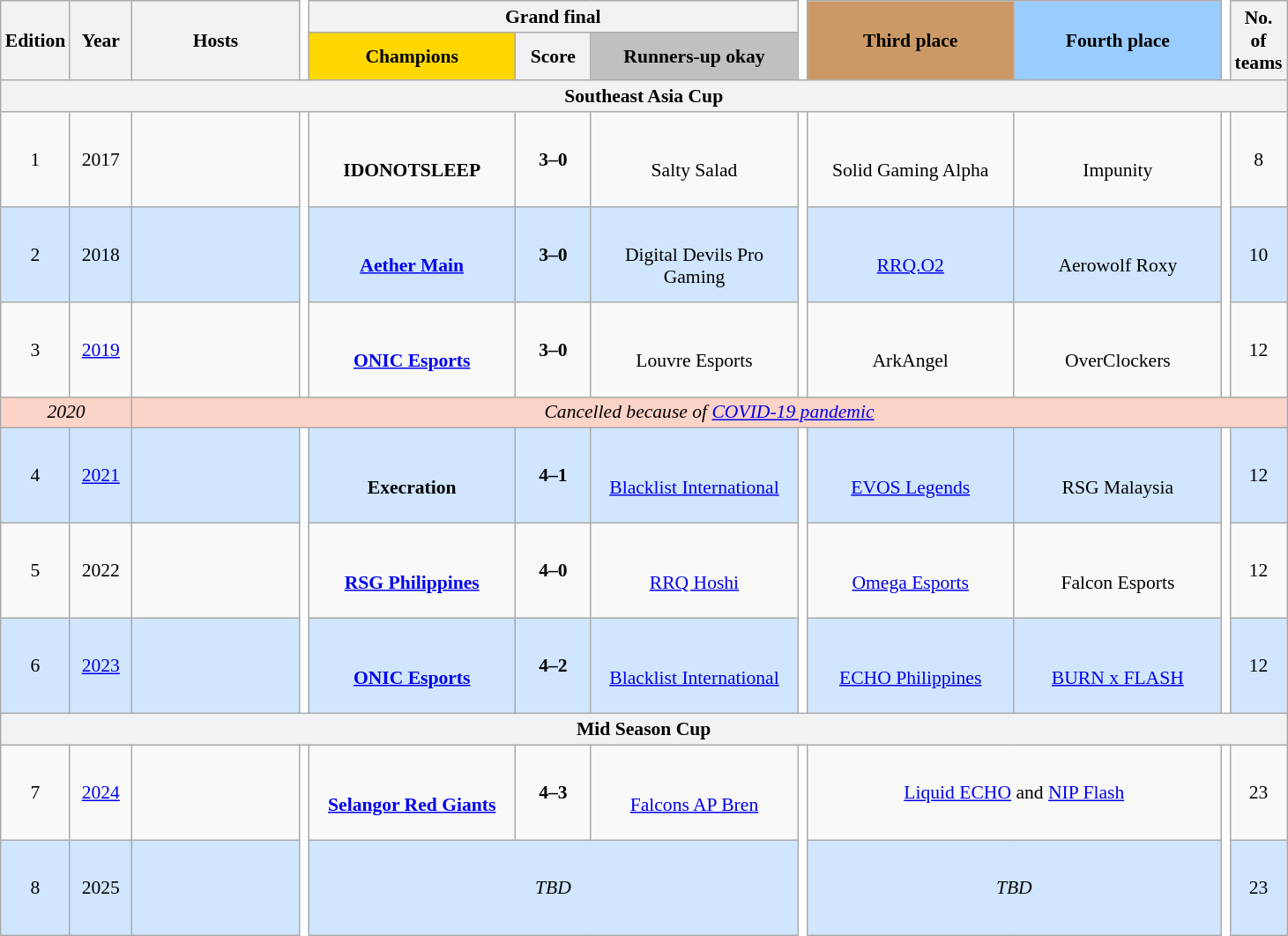<table class="wikitable" style="text-align:center;font-size:90%;">
<tr>
<th rowspan=2 width=40>Edition</th>
<th rowspan=2 width=40>Year</th>
<th rowspan=2 width=120>Hosts</th>
<td rowspan=2 style="width:1;background:#fff;border-top-style:hidden;"></td>
<th colspan=3>Grand final</th>
<td rowspan=2 style="width:1;background:#fff;border-top-style:hidden;"></td>
<th rowspan=2 width=150 style="background:#c96">Third place</th>
<th rowspan=2 width=150 style="background:#9acdff">Fourth place</th>
<td rowspan=2 style="width:1;background:#fff;border-top-style:hidden;"></td>
<th rowspan=2 width=10>No. of teams</th>
</tr>
<tr style="height:2.5em;">
<th width=150 style="background:gold;">Champions</th>
<th width=50>Score</th>
<th width=150 style="background:silver">Runners-up okay</th>
</tr>
<tr>
<th colspan="12">Southeast Asia Cup</th>
</tr>
<tr style="height:5em;">
<td>1</td>
<td>2017</td>
<td align=left></td>
<td rowspan=3 style="width:1;background:#fff;"></td>
<td>   <br><strong>IDONOTSLEEP</strong></td>
<td style="font-size:100%"><strong>3–0</strong></td>
<td><br>Salty Salad</td>
<td rowspan=3 style="width:1;background:#fff;"></td>
<td><br>Solid Gaming Alpha</td>
<td>  <br>Impunity</td>
<td rowspan=3 style="width:1;background:#fff;"></td>
<td>8</td>
</tr>
<tr style="background:#D0E6FF;height:5em;">
<td>2</td>
<td>2018</td>
<td align=left></td>
<td><br><strong><a href='#'>Aether Main</a></strong></td>
<td style="font-size:100%"><strong>3–0</strong></td>
<td><br>Digital Devils Pro Gaming</td>
<td>  <br><a href='#'>RRQ.O2</a></td>
<td>  <br>Aerowolf Roxy</td>
<td>10</td>
</tr>
<tr style="height: 5em;">
<td>3</td>
<td><a href='#'>2019</a></td>
<td align=left></td>
<td>  <br><strong><a href='#'>ONIC Esports</a></strong></td>
<td style="font-size:100%"><strong>3–0</strong></td>
<td>  <br>Louvre Esports</td>
<td><br>ArkAngel</td>
<td>    <br>OverClockers</td>
<td>12</td>
</tr>
<tr style="background-color:#fcd3c7">
<td colspan=2><em>2020</em></td>
<td colspan=10><em>Cancelled because of <a href='#'>COVID-19 pandemic</a></em></td>
</tr>
<tr style="background:#D0E6FF;height:5em;">
<td>4</td>
<td><a href='#'>2021</a></td>
<td><br></td>
<td rowspan=3 style="width:1;background:#fff;"></td>
<td><br><strong>Execration</strong></td>
<td style="font-size:100%"><strong>4–1</strong>  <br></td>
<td><br><a href='#'>Blacklist International</a></td>
<td rowspan=3 style="width:1;background:#fff;"></td>
<td>  <br><a href='#'>EVOS Legends</a></td>
<td>   <br>RSG Malaysia</td>
<td rowspan=3 style="width:1;background:#fff;"></td>
<td>12</td>
</tr>
<tr style="height:5em;">
<td>5</td>
<td>2022</td>
<td align=left></td>
<td><br><strong><a href='#'>RSG Philippines</a></strong></td>
<td style="font-size:100%"><strong>4–0</strong></td>
<td>  <br><a href='#'>RRQ Hoshi</a></td>
<td><br><a href='#'>Omega Esports</a></td>
<td>    <br>Falcon Esports</td>
<td>12</td>
</tr>
<tr style="background:#D0E6FF;height:5em;">
<td>6</td>
<td><a href='#'>2023</a></td>
<td align=left></td>
<td>  <br><strong><a href='#'>ONIC Esports</a></strong></td>
<td style="font-size:100%"><strong>4–2</strong></td>
<td><br><a href='#'>Blacklist International</a></td>
<td><br><a href='#'>ECHO Philippines</a></td>
<td>   <br><a href='#'>BURN x FLASH</a></td>
<td>12</td>
</tr>
<tr>
<th colspan=12>Mid Season Cup</th>
</tr>
<tr style="height:5em;">
<td>7</td>
<td><a href='#'>2024</a></td>
<td align=left></td>
<td rowspan=2 style="width:1;background:#fff;border-bottom-style:hidden;"></td>
<td><strong> <br><a href='#'>Selangor Red Giants</a></strong></td>
<td><strong>4–3</strong></td>
<td> <br><a href='#'>Falcons AP Bren</a></td>
<td rowspan=2 style="width:1;background:#fff;border-bottom-style:hidden;"></td>
<td colspan=2> <a href='#'>Liquid ECHO</a> and  <a href='#'>NIP Flash</a><br></td>
<td rowspan=2 style="width:1;background:#fff;border-bottom-style:hidden;"></td>
<td>23</td>
</tr>
<tr style="background:#D0E6FF;height:5em;">
<td>8</td>
<td>2025</td>
<td align=left></td>
<td colspan=3><em>TBD</em></td>
<td colspan=2><em>TBD</em></td>
<td>23</td>
</tr>
</table>
